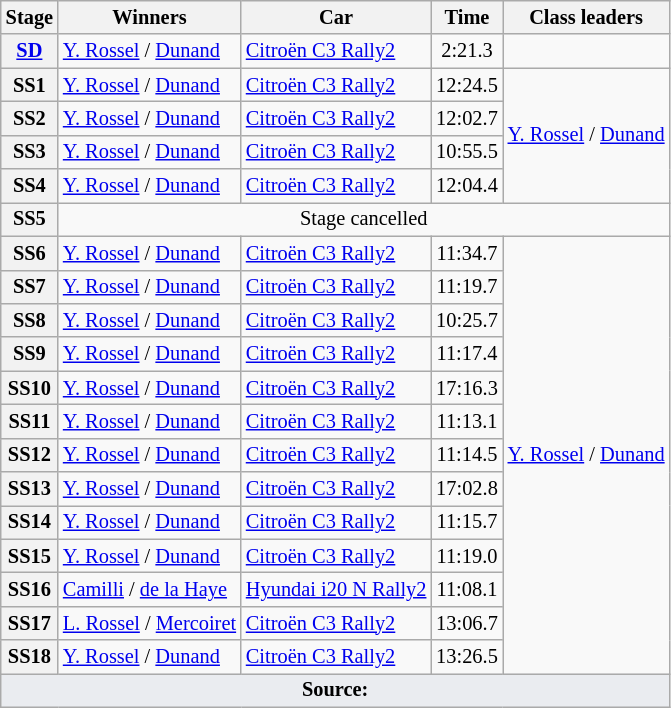<table class="wikitable" style="font-size:85%">
<tr>
<th>Stage</th>
<th>Winners</th>
<th>Car</th>
<th>Time</th>
<th>Class leaders</th>
</tr>
<tr>
<th><a href='#'>SD</a></th>
<td><a href='#'>Y. Rossel</a> / <a href='#'>Dunand</a></td>
<td><a href='#'>Citroën C3 Rally2</a></td>
<td align="center">2:21.3</td>
<td></td>
</tr>
<tr>
<th>SS1</th>
<td><a href='#'>Y. Rossel</a> / <a href='#'>Dunand</a></td>
<td><a href='#'>Citroën C3 Rally2</a></td>
<td align="center">12:24.5</td>
<td rowspan="4"><a href='#'>Y. Rossel</a> / <a href='#'>Dunand</a></td>
</tr>
<tr>
<th>SS2</th>
<td><a href='#'>Y. Rossel</a> / <a href='#'>Dunand</a></td>
<td><a href='#'>Citroën C3 Rally2</a></td>
<td align="center">12:02.7</td>
</tr>
<tr>
<th>SS3</th>
<td><a href='#'>Y. Rossel</a> / <a href='#'>Dunand</a></td>
<td><a href='#'>Citroën C3 Rally2</a></td>
<td align="center">10:55.5</td>
</tr>
<tr>
<th>SS4</th>
<td><a href='#'>Y. Rossel</a> / <a href='#'>Dunand</a></td>
<td><a href='#'>Citroën C3 Rally2</a></td>
<td align="center">12:04.4</td>
</tr>
<tr>
<th>SS5</th>
<td align="center" colspan="4">Stage cancelled</td>
</tr>
<tr>
<th>SS6</th>
<td><a href='#'>Y. Rossel</a> / <a href='#'>Dunand</a></td>
<td><a href='#'>Citroën C3 Rally2</a></td>
<td align="center">11:34.7</td>
<td rowspan="13"><a href='#'>Y. Rossel</a> / <a href='#'>Dunand</a></td>
</tr>
<tr>
<th>SS7</th>
<td><a href='#'>Y. Rossel</a> / <a href='#'>Dunand</a></td>
<td><a href='#'>Citroën C3 Rally2</a></td>
<td align="center">11:19.7</td>
</tr>
<tr>
<th>SS8</th>
<td><a href='#'>Y. Rossel</a> / <a href='#'>Dunand</a></td>
<td><a href='#'>Citroën C3 Rally2</a></td>
<td align="center">10:25.7</td>
</tr>
<tr>
<th>SS9</th>
<td><a href='#'>Y. Rossel</a> / <a href='#'>Dunand</a></td>
<td><a href='#'>Citroën C3 Rally2</a></td>
<td align="center">11:17.4</td>
</tr>
<tr>
<th>SS10</th>
<td><a href='#'>Y. Rossel</a> / <a href='#'>Dunand</a></td>
<td><a href='#'>Citroën C3 Rally2</a></td>
<td align="center">17:16.3</td>
</tr>
<tr>
<th>SS11</th>
<td><a href='#'>Y. Rossel</a> / <a href='#'>Dunand</a></td>
<td><a href='#'>Citroën C3 Rally2</a></td>
<td align="center">11:13.1</td>
</tr>
<tr>
<th>SS12</th>
<td><a href='#'>Y. Rossel</a> / <a href='#'>Dunand</a></td>
<td><a href='#'>Citroën C3 Rally2</a></td>
<td align="center">11:14.5</td>
</tr>
<tr>
<th>SS13</th>
<td><a href='#'>Y. Rossel</a> / <a href='#'>Dunand</a></td>
<td><a href='#'>Citroën C3 Rally2</a></td>
<td align="center">17:02.8</td>
</tr>
<tr>
<th>SS14</th>
<td><a href='#'>Y. Rossel</a> / <a href='#'>Dunand</a></td>
<td><a href='#'>Citroën C3 Rally2</a></td>
<td align="center">11:15.7</td>
</tr>
<tr>
<th>SS15</th>
<td><a href='#'>Y. Rossel</a> / <a href='#'>Dunand</a></td>
<td><a href='#'>Citroën C3 Rally2</a></td>
<td align="center">11:19.0</td>
</tr>
<tr>
<th>SS16</th>
<td><a href='#'>Camilli</a> / <a href='#'>de la Haye</a></td>
<td><a href='#'>Hyundai i20 N Rally2</a></td>
<td align="center">11:08.1</td>
</tr>
<tr>
<th>SS17</th>
<td><a href='#'>L. Rossel</a> / <a href='#'>Mercoiret</a></td>
<td><a href='#'>Citroën C3 Rally2</a></td>
<td align="center">13:06.7</td>
</tr>
<tr>
<th>SS18</th>
<td><a href='#'>Y. Rossel</a> / <a href='#'>Dunand</a></td>
<td><a href='#'>Citroën C3 Rally2</a></td>
<td align="center">13:26.5</td>
</tr>
<tr>
<td style="background-color:#EAECF0; text-align:center" colspan="5"><strong>Source:</strong></td>
</tr>
</table>
